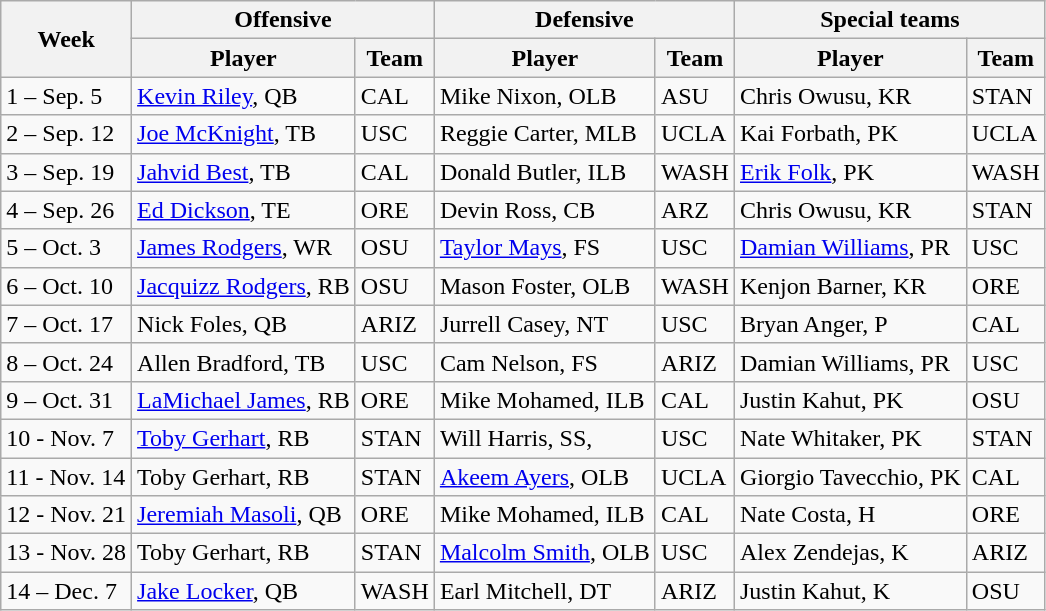<table class="wikitable" border="1">
<tr>
<th rowspan="2">Week</th>
<th colspan="2">Offensive</th>
<th colspan="2">Defensive</th>
<th colspan="2">Special teams</th>
</tr>
<tr>
<th>Player</th>
<th>Team</th>
<th>Player</th>
<th>Team</th>
<th>Player</th>
<th>Team</th>
</tr>
<tr>
<td>1 – Sep. 5</td>
<td><a href='#'>Kevin Riley</a>, QB</td>
<td>CAL</td>
<td>Mike Nixon, OLB</td>
<td>ASU</td>
<td>Chris Owusu, KR</td>
<td>STAN</td>
</tr>
<tr>
<td>2 – Sep. 12</td>
<td><a href='#'>Joe McKnight</a>, TB</td>
<td>USC</td>
<td>Reggie Carter, MLB</td>
<td>UCLA</td>
<td>Kai Forbath, PK</td>
<td>UCLA</td>
</tr>
<tr>
<td>3 – Sep. 19</td>
<td><a href='#'>Jahvid Best</a>, TB</td>
<td>CAL</td>
<td>Donald Butler, ILB</td>
<td>WASH</td>
<td><a href='#'>Erik Folk</a>, PK</td>
<td>WASH</td>
</tr>
<tr>
<td>4 – Sep. 26</td>
<td><a href='#'>Ed Dickson</a>, TE</td>
<td>ORE</td>
<td>Devin Ross, CB</td>
<td>ARZ</td>
<td>Chris Owusu, KR</td>
<td>STAN</td>
</tr>
<tr>
<td>5 – Oct. 3</td>
<td><a href='#'>James Rodgers</a>, WR</td>
<td>OSU</td>
<td><a href='#'>Taylor Mays</a>, FS</td>
<td>USC</td>
<td><a href='#'>Damian Williams</a>, PR</td>
<td>USC</td>
</tr>
<tr>
<td>6 – Oct. 10</td>
<td><a href='#'>Jacquizz Rodgers</a>, RB</td>
<td>OSU</td>
<td>Mason Foster, OLB</td>
<td>WASH</td>
<td>Kenjon Barner, KR</td>
<td>ORE</td>
</tr>
<tr>
<td>7 – Oct. 17</td>
<td>Nick Foles, QB</td>
<td>ARIZ</td>
<td>Jurrell Casey, NT</td>
<td>USC</td>
<td>Bryan Anger, P</td>
<td>CAL</td>
</tr>
<tr>
<td>8 – Oct. 24</td>
<td>Allen Bradford, TB</td>
<td>USC</td>
<td>Cam Nelson, FS</td>
<td>ARIZ</td>
<td>Damian Williams, PR</td>
<td>USC</td>
</tr>
<tr>
<td>9 – Oct. 31</td>
<td><a href='#'>LaMichael James</a>, RB</td>
<td>ORE</td>
<td>Mike Mohamed, ILB</td>
<td>CAL</td>
<td>Justin Kahut, PK</td>
<td>OSU</td>
</tr>
<tr>
<td>10 - Nov. 7</td>
<td><a href='#'>Toby Gerhart</a>, RB</td>
<td>STAN</td>
<td>Will Harris, SS,</td>
<td>USC</td>
<td>Nate Whitaker, PK</td>
<td>STAN</td>
</tr>
<tr>
<td>11 - Nov. 14</td>
<td>Toby Gerhart, RB</td>
<td>STAN</td>
<td><a href='#'>Akeem Ayers</a>, OLB</td>
<td>UCLA</td>
<td>Giorgio Tavecchio, PK</td>
<td>CAL</td>
</tr>
<tr>
<td>12 - Nov. 21</td>
<td><a href='#'>Jeremiah Masoli</a>, QB</td>
<td>ORE</td>
<td>Mike Mohamed, ILB</td>
<td>CAL</td>
<td>Nate Costa, H</td>
<td>ORE</td>
</tr>
<tr>
<td>13 - Nov. 28</td>
<td>Toby Gerhart, RB</td>
<td>STAN</td>
<td><a href='#'>Malcolm Smith</a>, OLB</td>
<td>USC</td>
<td>Alex Zendejas, K</td>
<td>ARIZ</td>
</tr>
<tr>
<td>14 – Dec. 7</td>
<td><a href='#'>Jake Locker</a>, QB</td>
<td>WASH</td>
<td>Earl Mitchell, DT</td>
<td>ARIZ</td>
<td>Justin Kahut, K</td>
<td>OSU</td>
</tr>
</table>
